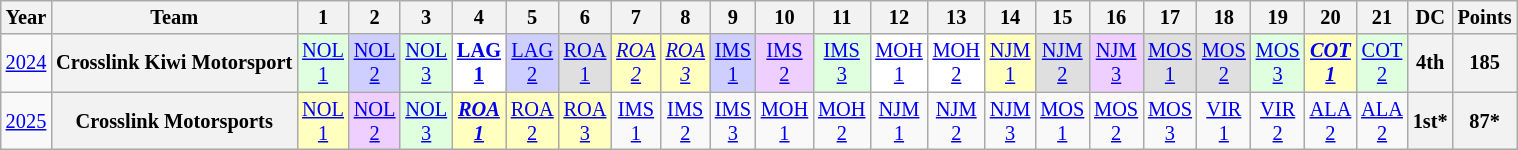<table class="wikitable" style="text-align:center; font-size:85%">
<tr>
<th>Year</th>
<th>Team</th>
<th>1</th>
<th>2</th>
<th>3</th>
<th>4</th>
<th>5</th>
<th>6</th>
<th>7</th>
<th>8</th>
<th>9</th>
<th>10</th>
<th>11</th>
<th>12</th>
<th>13</th>
<th>14</th>
<th>15</th>
<th>16</th>
<th>17</th>
<th>18</th>
<th>19</th>
<th>20</th>
<th>21</th>
<th>DC</th>
<th>Points</th>
</tr>
<tr>
<td><a href='#'>2024</a></td>
<th nowrap>Crosslink Kiwi Motorsport</th>
<td style="background:#DFFFDF;"><a href='#'>NOL<br>1</a><br></td>
<td style="background:#CFCFFF;"><a href='#'>NOL<br>2</a><br></td>
<td style="background:#DFFFDF;"><a href='#'>NOL<br>3</a><br></td>
<td style="background:#FFFFFF;"><strong><a href='#'>LAG<br>1</a></strong><br></td>
<td style="background:#CFCFFF;"><a href='#'>LAG<br>2</a><br></td>
<td style="background:#DFDFDF;"><a href='#'>ROA<br>1</a><br></td>
<td style="background:#FFFFBF;"><em><a href='#'>ROA<br>2</a></em><br></td>
<td style="background:#FFFFBF;"><em><a href='#'>ROA<br>3</a></em><br></td>
<td style="background:#CFCFFF;"><a href='#'>IMS<br>1</a><br></td>
<td style="background:#EFCFFF;"><a href='#'>IMS<br>2</a><br></td>
<td style="background:#DFFFDF;"><a href='#'>IMS<br>3</a><br></td>
<td style="background:#FFFFFF;"><a href='#'>MOH<br>1</a><br></td>
<td style="background:#FFFFFF;"><a href='#'>MOH<br>2</a><br></td>
<td style="background:#FFFFBF;"><a href='#'>NJM<br>1</a><br></td>
<td style="background:#DFDFDF;"><a href='#'>NJM<br>2</a><br></td>
<td style="background:#EFCFFF;"><a href='#'>NJM<br>3</a><br></td>
<td style="background:#DFDFDF;"><a href='#'>MOS<br>1</a><br></td>
<td style="background:#DFDFDF;"><a href='#'>MOS<br>2</a><br></td>
<td style="background:#DFFFDF;"><a href='#'>MOS<br>3</a><br></td>
<td style="background:#FFFFBF;"><strong><em><a href='#'>COT<br>1</a></em></strong><br></td>
<td style="background:#DFFFDF;"><a href='#'>COT<br>2</a><br></td>
<th>4th</th>
<th>185</th>
</tr>
<tr>
<td><a href='#'>2025</a></td>
<th>Crosslink Motorsports</th>
<td style="background:#FFFFBF;"><a href='#'>NOL<br>1</a><br></td>
<td style="background:#EFCFFF;"><a href='#'>NOL<br>2</a><br></td>
<td style="background:#DFFFDF;"><a href='#'>NOL<br>3</a><br></td>
<td style="background:#FFFFBF;"><strong><em><a href='#'>ROA<br>1</a></em></strong><br></td>
<td style="background:#FFFFBF;"><a href='#'>ROA<br>2</a><br></td>
<td style="background:#FFFFBF;"><a href='#'>ROA<br>3</a><br></td>
<td style="background:#;"><a href='#'>IMS<br>1</a><br></td>
<td style="background:#;"><a href='#'>IMS<br>2</a><br></td>
<td style="background:#;"><a href='#'>IMS<br>3</a><br></td>
<td style="background:#;"><a href='#'>MOH<br>1</a><br></td>
<td style="background:#;"><a href='#'>MOH<br>2</a><br></td>
<td style="background:#;"><a href='#'>NJM<br>1</a><br></td>
<td style="background:#;"><a href='#'>NJM<br>2</a><br></td>
<td style="background:#;"><a href='#'>NJM<br>3</a><br></td>
<td style="background:#;"><a href='#'>MOS<br>1</a><br></td>
<td style="background:#;"><a href='#'>MOS<br>2</a><br></td>
<td style="background:#;"><a href='#'>MOS<br>3</a><br></td>
<td style="background:#;"><a href='#'>VIR<br>1</a><br></td>
<td style="background:#;"><a href='#'>VIR<br>2</a><br></td>
<td style="background:#;"><a href='#'>ALA<br>2</a><br></td>
<td style="background:#;"><a href='#'>ALA<br>2</a><br></td>
<th>1st*</th>
<th>87*</th>
</tr>
</table>
